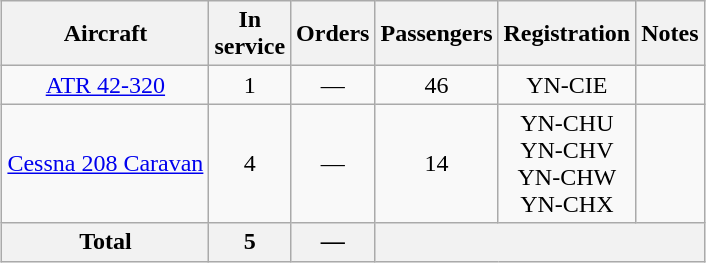<table class="wikitable" style="margin:0.5em auto; text-align:center">
<tr>
<th>Aircraft</th>
<th>In <br> service</th>
<th>Orders</th>
<th>Passengers</th>
<th>Registration</th>
<th>Notes</th>
</tr>
<tr>
<td><a href='#'>ATR 42-320</a></td>
<td>1</td>
<td>—</td>
<td>46</td>
<td>YN-CIE</td>
<td></td>
</tr>
<tr>
<td><a href='#'>Cessna 208 Caravan</a></td>
<td>4</td>
<td>—</td>
<td>14</td>
<td>YN-CHU<br>YN-CHV<br>YN-CHW<br>YN-CHX</td>
<td></td>
</tr>
<tr>
<th>Total</th>
<th>5</th>
<th>—</th>
<th colspan="3"></th>
</tr>
</table>
